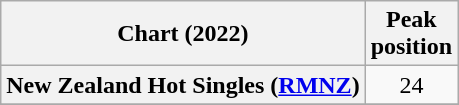<table class="wikitable sortable plainrowheaders" style="text-align:center">
<tr>
<th scope="col">Chart (2022)</th>
<th scope="col">Peak<br>position</th>
</tr>
<tr>
<th scope="row">New Zealand Hot Singles (<a href='#'>RMNZ</a>)</th>
<td>24</td>
</tr>
<tr>
</tr>
</table>
